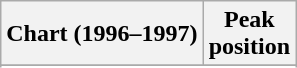<table class="wikitable sortable">
<tr>
<th align="left">Chart (1996–1997)</th>
<th align="center">Peak<br>position</th>
</tr>
<tr>
</tr>
<tr>
</tr>
</table>
